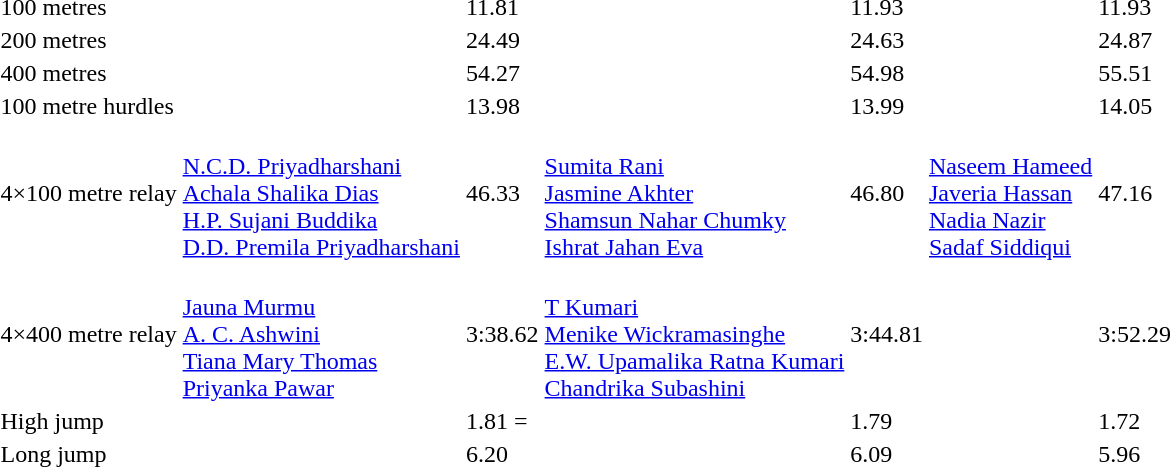<table>
<tr>
<td>100 metres</td>
<td></td>
<td>11.81</td>
<td></td>
<td>11.93</td>
<td></td>
<td>11.93</td>
</tr>
<tr>
<td>200 metres</td>
<td></td>
<td>24.49</td>
<td></td>
<td>24.63</td>
<td></td>
<td>24.87</td>
</tr>
<tr>
<td>400 metres</td>
<td></td>
<td>54.27</td>
<td></td>
<td>54.98</td>
<td></td>
<td>55.51</td>
</tr>
<tr>
<td>100 metre hurdles</td>
<td></td>
<td>13.98</td>
<td></td>
<td>13.99 </td>
<td></td>
<td>14.05</td>
</tr>
<tr>
<td>4×100 metre relay</td>
<td><br><a href='#'>N.C.D. Priyadharshani</a><br><a href='#'>Achala Shalika Dias</a><br><a href='#'>H.P. Sujani Buddika</a><br><a href='#'>D.D. Premila Priyadharshani</a></td>
<td>46.33</td>
<td><br><a href='#'>Sumita Rani</a><br><a href='#'>Jasmine Akhter</a><br><a href='#'>Shamsun Nahar Chumky</a><br><a href='#'>Ishrat Jahan Eva</a></td>
<td>46.80 </td>
<td><br><a href='#'>Naseem Hameed</a><br><a href='#'>Javeria Hassan</a><br><a href='#'>Nadia Nazir</a><br><a href='#'>Sadaf Siddiqui</a></td>
<td>47.16</td>
</tr>
<tr>
<td>4×400 metre relay</td>
<td><br><a href='#'>Jauna Murmu</a><br><a href='#'>A. C. Ashwini</a><br><a href='#'>Tiana Mary Thomas</a><br><a href='#'>Priyanka Pawar</a></td>
<td>3:38.62</td>
<td><br><a href='#'>T Kumari</a><br><a href='#'>Menike Wickramasinghe</a><br><a href='#'>E.W. Upamalika Ratna Kumari</a><br><a href='#'>Chandrika Subashini</a></td>
<td>3:44.81</td>
<td></td>
<td>3:52.29 </td>
</tr>
<tr>
<td>High jump</td>
<td></td>
<td>1.81 =</td>
<td></td>
<td>1.79</td>
<td></td>
<td>1.72</td>
</tr>
<tr>
<td>Long jump</td>
<td></td>
<td>6.20</td>
<td></td>
<td>6.09</td>
<td></td>
<td>5.96</td>
</tr>
</table>
